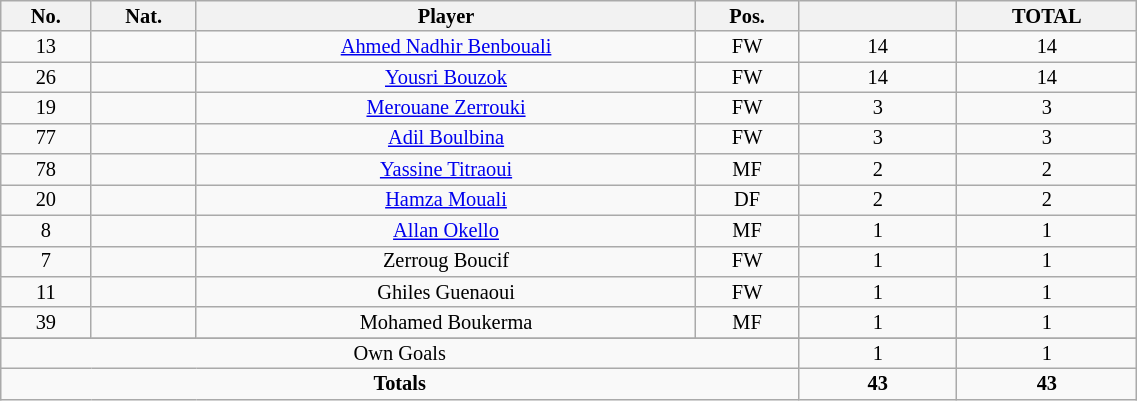<table class="wikitable sortable alternance"  style="font-size:85%; text-align:center; line-height:14px; width:60%;">
<tr>
<th width=10>No.</th>
<th width=10>Nat.</th>
<th width=140>Player</th>
<th width=10>Pos.</th>
<th width=40></th>
<th width=10>TOTAL</th>
</tr>
<tr>
<td>13</td>
<td></td>
<td><a href='#'>Ahmed Nadhir Benbouali</a></td>
<td>FW</td>
<td>14</td>
<td>14</td>
</tr>
<tr>
<td>26</td>
<td></td>
<td><a href='#'>Yousri Bouzok</a></td>
<td>FW</td>
<td>14</td>
<td>14</td>
</tr>
<tr>
<td>19</td>
<td></td>
<td><a href='#'>Merouane Zerrouki</a></td>
<td>FW</td>
<td>3</td>
<td>3</td>
</tr>
<tr>
<td>77</td>
<td></td>
<td><a href='#'>Adil Boulbina</a></td>
<td>FW</td>
<td>3</td>
<td>3</td>
</tr>
<tr>
<td>78</td>
<td></td>
<td><a href='#'>Yassine Titraoui</a></td>
<td>MF</td>
<td>2</td>
<td>2</td>
</tr>
<tr>
<td>20</td>
<td></td>
<td><a href='#'>Hamza Mouali</a></td>
<td>DF</td>
<td>2</td>
<td>2</td>
</tr>
<tr>
<td>8</td>
<td></td>
<td><a href='#'>Allan Okello</a></td>
<td>MF</td>
<td>1</td>
<td>1</td>
</tr>
<tr>
<td>7</td>
<td></td>
<td>Zerroug Boucif</td>
<td>FW</td>
<td>1</td>
<td>1</td>
</tr>
<tr>
<td>11</td>
<td></td>
<td>Ghiles Guenaoui</td>
<td>FW</td>
<td>1</td>
<td>1</td>
</tr>
<tr>
<td>39</td>
<td></td>
<td>Mohamed Boukerma</td>
<td>MF</td>
<td>1</td>
<td>1</td>
</tr>
<tr>
</tr>
<tr class="sortbottom">
<td colspan="4">Own Goals</td>
<td>1</td>
<td>1</td>
</tr>
<tr class="sortbottom">
<td colspan="4"><strong>Totals</strong></td>
<td><strong>43</strong></td>
<td><strong>43</strong></td>
</tr>
</table>
